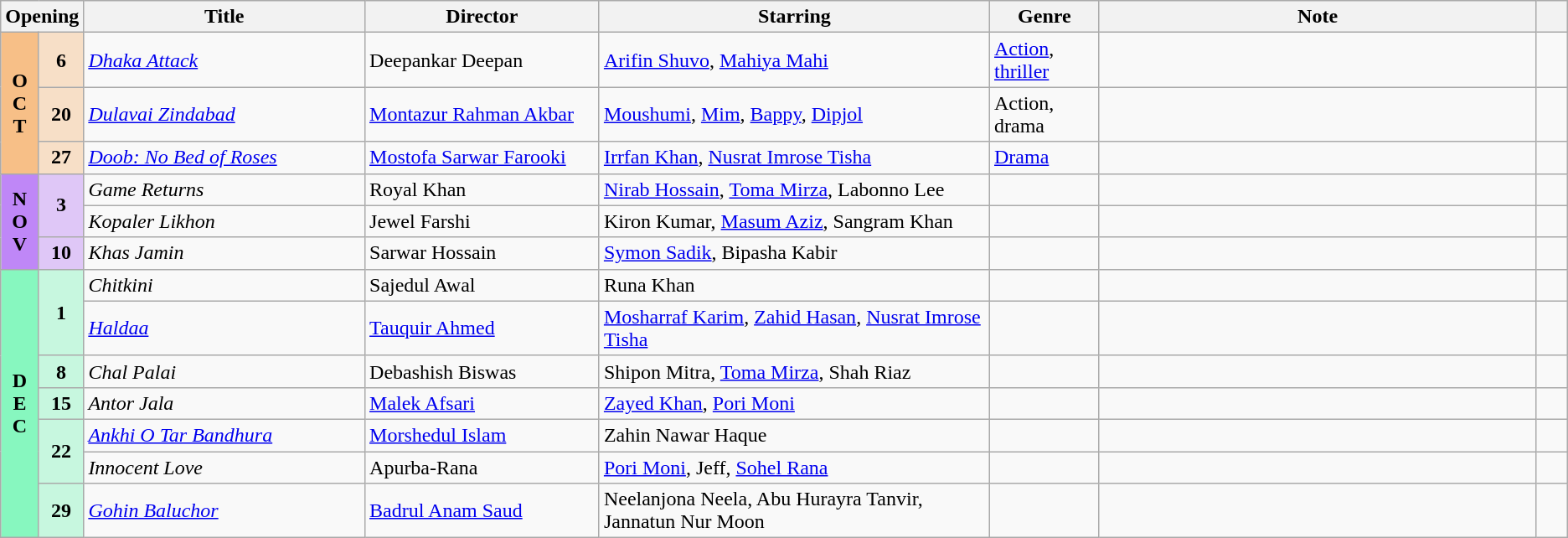<table class="wikitable sortable">
<tr>
<th colspan="2">Opening</th>
<th style="width:18%;">Title</th>
<th style="width:15%;">Director</th>
<th style="width:25%;">Starring</th>
<th style="width:7%;">Genre</th>
<th style="width:28%;">Note</th>
<th style="width:2%;"></th>
</tr>
<tr>
<th rowspan="3" style="text-align:center; background:#f7bf87">O<br>C<br>T</th>
<td style="text-align:center; background:#f7dfc7"><strong>6</strong></td>
<td><em><a href='#'>Dhaka Attack</a></em></td>
<td>Deepankar Deepan</td>
<td><a href='#'>Arifin Shuvo</a>, <a href='#'>Mahiya Mahi</a></td>
<td><a href='#'>Action</a>, <a href='#'>thriller</a></td>
<td></td>
<td></td>
</tr>
<tr>
<td style="text-align:center; background:#f7dfc7"><strong>20</strong></td>
<td><em><a href='#'>Dulavai Zindabad</a></em></td>
<td><a href='#'>Montazur Rahman Akbar</a></td>
<td><a href='#'>Moushumi</a>, <a href='#'>Mim</a>, <a href='#'>Bappy</a>, <a href='#'>Dipjol</a></td>
<td>Action, drama</td>
<td></td>
<td></td>
</tr>
<tr>
<td style="text-align:center; background:#f7dfc7"><strong>27</strong></td>
<td><em><a href='#'>Doob: No Bed of Roses</a></em></td>
<td><a href='#'>Mostofa Sarwar Farooki</a></td>
<td><a href='#'>Irrfan Khan</a>, <a href='#'>Nusrat Imrose Tisha</a></td>
<td><a href='#'>Drama</a></td>
<td></td>
<td></td>
</tr>
<tr>
<th rowspan="3" style="text-align:center; background:#bf87f7">N<br>O<br>V</th>
<td rowspan="2" style="text-align:center; background:#dfc7f7"><strong>3</strong></td>
<td><em>Game Returns</em></td>
<td>Royal Khan</td>
<td><a href='#'>Nirab Hossain</a>, <a href='#'>Toma Mirza</a>, Labonno Lee</td>
<td></td>
<td></td>
<td></td>
</tr>
<tr>
<td><em>Kopaler Likhon</em></td>
<td>Jewel Farshi</td>
<td>Kiron Kumar, <a href='#'>Masum Aziz</a>, Sangram Khan</td>
<td></td>
<td></td>
<td></td>
</tr>
<tr>
<td style="text-align:center; background:#dfc7f7"><strong>10</strong></td>
<td><em>Khas Jamin</em></td>
<td>Sarwar Hossain</td>
<td><a href='#'>Symon Sadik</a>, Bipasha Kabir</td>
<td></td>
<td></td>
<td></td>
</tr>
<tr>
<th rowspan="7" style="text-align:center; background:#87f7bf">D<br>E<br>C</th>
<td rowspan="2" style="text-align:center; background:#c7f7df"><strong>1</strong></td>
<td><em>Chitkini</em></td>
<td>Sajedul Awal</td>
<td>Runa Khan</td>
<td></td>
<td></td>
<td></td>
</tr>
<tr>
<td><em><a href='#'>Haldaa</a></em></td>
<td><a href='#'>Tauquir Ahmed</a></td>
<td><a href='#'>Mosharraf Karim</a>, <a href='#'>Zahid Hasan</a>, <a href='#'>Nusrat Imrose Tisha</a></td>
<td></td>
<td></td>
<td></td>
</tr>
<tr>
<td style="text-align:center; background:#c7f7df"><strong>8</strong></td>
<td><em>Chal Palai</em></td>
<td>Debashish Biswas</td>
<td>Shipon Mitra, <a href='#'>Toma Mirza</a>, Shah Riaz</td>
<td></td>
<td></td>
<td></td>
</tr>
<tr>
<td style="text-align:center; background:#c7f7df"><strong>15</strong></td>
<td><em>Antor Jala</em></td>
<td><a href='#'>Malek Afsari</a></td>
<td><a href='#'>Zayed Khan</a>, <a href='#'>Pori Moni</a></td>
<td></td>
<td></td>
<td></td>
</tr>
<tr>
<td rowspan="2" style="text-align:center; background:#c7f7df"><strong>22</strong></td>
<td><em><a href='#'>Ankhi O Tar Bandhura</a></em></td>
<td><a href='#'>Morshedul Islam</a></td>
<td>Zahin Nawar Haque</td>
<td></td>
<td></td>
<td></td>
</tr>
<tr>
<td><em>Innocent Love</em></td>
<td>Apurba-Rana</td>
<td><a href='#'>Pori Moni</a>, Jeff, <a href='#'>Sohel Rana</a></td>
<td></td>
<td></td>
<td></td>
</tr>
<tr>
<td style="text-align:center; background:#c7f7df"><strong>29</strong></td>
<td><em><a href='#'>Gohin Baluchor</a></em></td>
<td><a href='#'>Badrul Anam Saud</a></td>
<td>Neelanjona Neela, Abu Hurayra Tanvir, Jannatun Nur Moon</td>
<td></td>
<td></td>
<td></td>
</tr>
</table>
